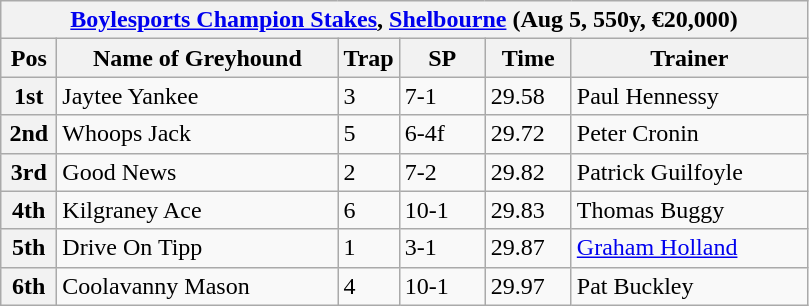<table class="wikitable">
<tr>
<th colspan="6"><a href='#'>Boylesports Champion Stakes</a>, <a href='#'>Shelbourne</a> (Aug 5, 550y, €20,000)</th>
</tr>
<tr>
<th width=30>Pos</th>
<th width=180>Name of Greyhound</th>
<th width=30>Trap</th>
<th width=50>SP</th>
<th width=50>Time</th>
<th width=150>Trainer</th>
</tr>
<tr>
<th>1st</th>
<td>Jaytee Yankee </td>
<td>3</td>
<td>7-1</td>
<td>29.58</td>
<td>Paul Hennessy</td>
</tr>
<tr>
<th>2nd</th>
<td>Whoops Jack</td>
<td>5</td>
<td>6-4f</td>
<td>29.72</td>
<td>Peter Cronin</td>
</tr>
<tr>
<th>3rd</th>
<td>Good News</td>
<td>2</td>
<td>7-2</td>
<td>29.82</td>
<td>Patrick Guilfoyle</td>
</tr>
<tr>
<th>4th</th>
<td>Kilgraney Ace</td>
<td>6</td>
<td>10-1</td>
<td>29.83</td>
<td>Thomas Buggy</td>
</tr>
<tr>
<th>5th</th>
<td>Drive On Tipp</td>
<td>1</td>
<td>3-1</td>
<td>29.87</td>
<td><a href='#'>Graham Holland</a></td>
</tr>
<tr>
<th>6th</th>
<td>Coolavanny Mason</td>
<td>4</td>
<td>10-1</td>
<td>29.97</td>
<td>Pat Buckley</td>
</tr>
</table>
